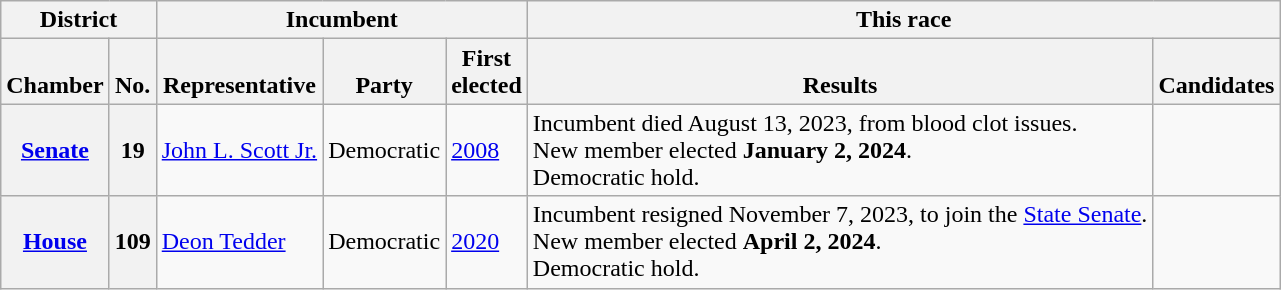<table class="wikitable sortable">
<tr valign=bottom>
<th colspan="2">District</th>
<th colspan="3">Incumbent</th>
<th colspan="2">This race</th>
</tr>
<tr valign=bottom>
<th>Chamber</th>
<th>No.</th>
<th>Representative</th>
<th>Party</th>
<th>First<br>elected</th>
<th>Results</th>
<th>Candidates</th>
</tr>
<tr>
<th><a href='#'>Senate</a></th>
<th>19</th>
<td><a href='#'>John L. Scott Jr.</a></td>
<td>Democratic</td>
<td><a href='#'>2008</a></td>
<td>Incumbent died August 13, 2023, from blood clot issues.<br>New member elected <strong>January 2, 2024</strong>.<br>Democratic hold.</td>
<td nowrap></td>
</tr>
<tr>
<th><a href='#'>House</a></th>
<th>109</th>
<td><a href='#'>Deon Tedder</a></td>
<td>Democratic</td>
<td><a href='#'>2020</a></td>
<td>Incumbent resigned November 7, 2023, to join the <a href='#'>State Senate</a>.<br>New member elected <strong>April 2, 2024</strong>.<br>Democratic hold.</td>
<td nowrap></td>
</tr>
</table>
